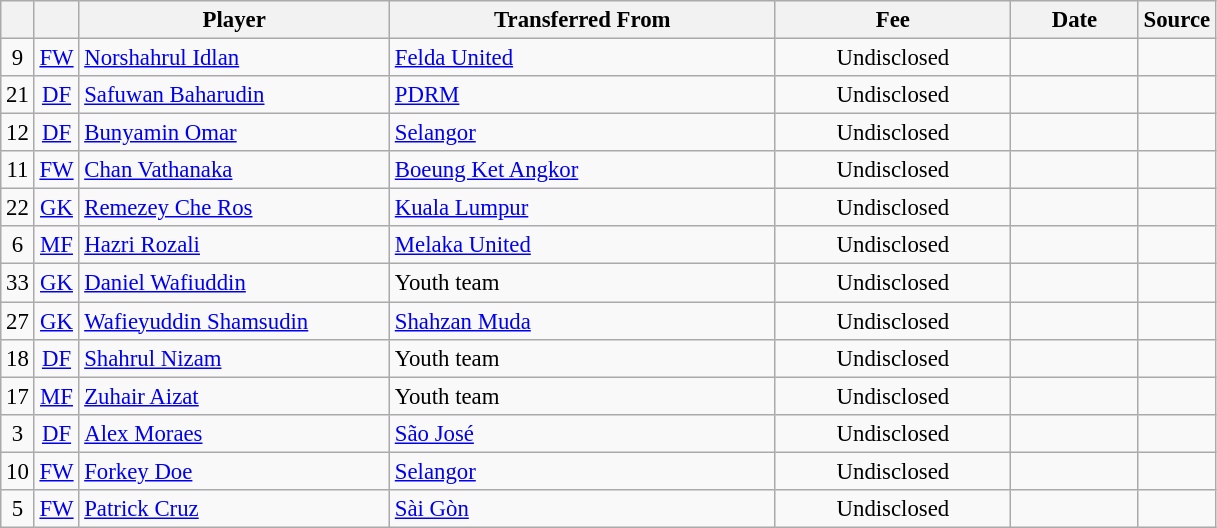<table class="wikitable plainrowheaders sortable" style="font-size:95%">
<tr>
<th></th>
<th></th>
<th scope="col" style="width:200px;">Player</th>
<th scope="col" style="width:250px;">Transferred From</th>
<th scope="col" style="width:150px;">Fee</th>
<th scope="col" style="width:78px;">Date</th>
<th>Source</th>
</tr>
<tr>
<td align=center>9</td>
<td align=center><a href='#'>FW</a></td>
<td> <a href='#'>Norshahrul Idlan</a></td>
<td> <a href='#'>Felda United</a></td>
<td align=center>Undisclosed</td>
<td align=center></td>
<td align=center></td>
</tr>
<tr>
<td align=center>21</td>
<td align=center><a href='#'>DF</a></td>
<td> <a href='#'>Safuwan Baharudin</a></td>
<td> <a href='#'>PDRM</a></td>
<td align=center>Undisclosed</td>
<td align=center></td>
<td align=center></td>
</tr>
<tr>
<td align=center>12</td>
<td align=center><a href='#'>DF</a></td>
<td> <a href='#'>Bunyamin Omar</a></td>
<td> <a href='#'>Selangor</a></td>
<td align=center>Undisclosed</td>
<td align=center></td>
<td align=center></td>
</tr>
<tr>
<td align=center>11</td>
<td align=center><a href='#'>FW</a></td>
<td> <a href='#'>Chan Vathanaka</a></td>
<td> <a href='#'>Boeung Ket Angkor</a></td>
<td align=center>Undisclosed</td>
<td align=center></td>
<td align=center></td>
</tr>
<tr>
<td align=center>22</td>
<td align=center><a href='#'>GK</a></td>
<td> <a href='#'>Remezey Che Ros</a></td>
<td> <a href='#'>Kuala Lumpur</a></td>
<td align=center>Undisclosed</td>
<td align=center></td>
<td align=center></td>
</tr>
<tr>
<td align=center>6</td>
<td align=center><a href='#'>MF</a></td>
<td> <a href='#'>Hazri Rozali</a></td>
<td> <a href='#'>Melaka United</a></td>
<td align=center>Undisclosed</td>
<td align=center></td>
<td align=center></td>
</tr>
<tr>
<td align=center>33</td>
<td align=center><a href='#'>GK</a></td>
<td> <a href='#'>Daniel Wafiuddin</a></td>
<td>Youth team</td>
<td align=center>Undisclosed</td>
<td align=center></td>
<td align=center></td>
</tr>
<tr>
<td align=center>27</td>
<td align=center><a href='#'>GK</a></td>
<td> <a href='#'>Wafieyuddin Shamsudin</a></td>
<td> <a href='#'>Shahzan Muda</a></td>
<td align=center>Undisclosed</td>
<td align=center></td>
<td align=center></td>
</tr>
<tr>
<td align=center>18</td>
<td align=center><a href='#'>DF</a></td>
<td> <a href='#'>Shahrul Nizam</a></td>
<td>Youth team</td>
<td align=center>Undisclosed</td>
<td align=center></td>
<td align=center></td>
</tr>
<tr>
<td align=center>17</td>
<td align=center><a href='#'>MF</a></td>
<td> <a href='#'>Zuhair Aizat</a></td>
<td>Youth team</td>
<td align=center>Undisclosed</td>
<td align=center></td>
<td align=center></td>
</tr>
<tr>
<td align=center>3</td>
<td align=center><a href='#'>DF</a></td>
<td> <a href='#'>Alex Moraes</a></td>
<td> <a href='#'>São José</a></td>
<td align=center>Undisclosed</td>
<td align=center></td>
<td align=center></td>
</tr>
<tr>
<td align=center>10</td>
<td align=center><a href='#'>FW</a></td>
<td> <a href='#'>Forkey Doe</a></td>
<td> <a href='#'>Selangor</a></td>
<td align=center>Undisclosed</td>
<td align=center></td>
<td align=center></td>
</tr>
<tr>
<td align=center>5</td>
<td align=center><a href='#'>FW</a></td>
<td> <a href='#'>Patrick Cruz</a></td>
<td> <a href='#'>Sài Gòn</a></td>
<td align=center>Undisclosed</td>
<td align=center></td>
<td align=center></td>
</tr>
</table>
